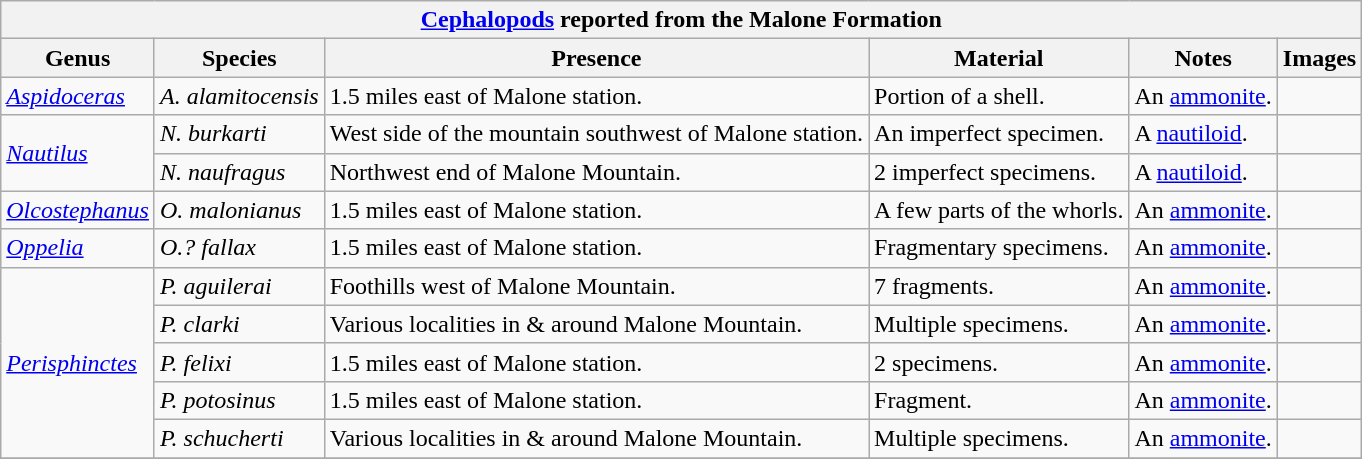<table class="wikitable" align="center">
<tr>
<th colspan="6" align="center"><strong><a href='#'>Cephalopods</a> reported from the Malone Formation</strong></th>
</tr>
<tr>
<th>Genus</th>
<th>Species</th>
<th>Presence</th>
<th><strong>Material</strong></th>
<th>Notes</th>
<th>Images</th>
</tr>
<tr>
<td><em><a href='#'>Aspidoceras</a></em></td>
<td><em>A. alamitocensis</em></td>
<td>1.5 miles east of Malone station.</td>
<td>Portion of a shell.</td>
<td>An <a href='#'>ammonite</a>.</td>
<td></td>
</tr>
<tr>
<td rowspan="2"><em><a href='#'>Nautilus</a></em></td>
<td><em>N. burkarti</em></td>
<td>West side of the mountain southwest of Malone station.</td>
<td>An imperfect specimen.</td>
<td>A <a href='#'>nautiloid</a>.</td>
<td></td>
</tr>
<tr>
<td><em>N. naufragus</em></td>
<td>Northwest end of Malone Mountain.</td>
<td>2 imperfect specimens.</td>
<td>A <a href='#'>nautiloid</a>.</td>
<td></td>
</tr>
<tr>
<td><em><a href='#'>Olcostephanus</a></em></td>
<td><em>O. malonianus</em></td>
<td>1.5 miles east of Malone station.</td>
<td>A few parts of the whorls.</td>
<td>An <a href='#'>ammonite</a>.</td>
<td></td>
</tr>
<tr>
<td><em><a href='#'>Oppelia</a></em></td>
<td><em>O.? fallax</em></td>
<td>1.5 miles east of Malone station.</td>
<td>Fragmentary specimens.</td>
<td>An <a href='#'>ammonite</a>.</td>
<td></td>
</tr>
<tr>
<td rowspan="5"><em><a href='#'>Perisphinctes</a></em></td>
<td><em>P. aguilerai</em></td>
<td>Foothills west of Malone Mountain.</td>
<td>7 fragments.</td>
<td>An <a href='#'>ammonite</a>.</td>
<td></td>
</tr>
<tr>
<td><em>P. clarki</em></td>
<td>Various localities in & around Malone Mountain.</td>
<td>Multiple specimens.</td>
<td>An <a href='#'>ammonite</a>.</td>
<td></td>
</tr>
<tr>
<td><em>P. felixi</em></td>
<td>1.5 miles east of Malone station.</td>
<td>2 specimens.</td>
<td>An <a href='#'>ammonite</a>.</td>
<td></td>
</tr>
<tr>
<td><em>P. potosinus</em></td>
<td>1.5 miles east of Malone station.</td>
<td>Fragment.</td>
<td>An <a href='#'>ammonite</a>.</td>
<td></td>
</tr>
<tr>
<td><em>P. schucherti</em></td>
<td>Various localities in & around Malone Mountain.</td>
<td>Multiple specimens.</td>
<td>An <a href='#'>ammonite</a>.</td>
<td></td>
</tr>
<tr>
</tr>
</table>
